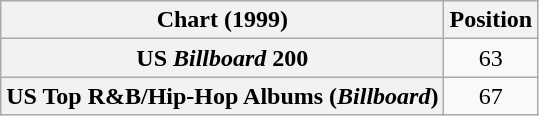<table class="wikitable sortable plainrowheaders" style="text-align:center">
<tr>
<th scope="col">Chart (1999)</th>
<th scope="col">Position</th>
</tr>
<tr>
<th scope="row">US <em>Billboard</em> 200</th>
<td>63</td>
</tr>
<tr>
<th scope="row">US Top R&B/Hip-Hop Albums (<em>Billboard</em>)</th>
<td>67</td>
</tr>
</table>
